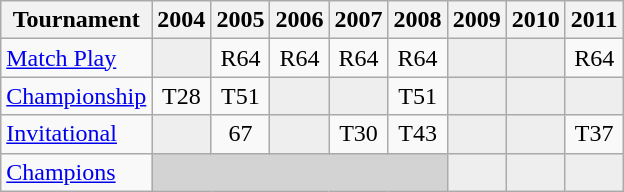<table class="wikitable" style="text-align:center;">
<tr>
<th>Tournament</th>
<th>2004</th>
<th>2005</th>
<th>2006</th>
<th>2007</th>
<th>2008</th>
<th>2009</th>
<th>2010</th>
<th>2011</th>
</tr>
<tr>
<td align="left"><a href='#'>Match Play</a></td>
<td style="background:#eeeeee;"></td>
<td>R64</td>
<td>R64</td>
<td>R64</td>
<td>R64</td>
<td style="background:#eeeeee;"></td>
<td style="background:#eeeeee;"></td>
<td>R64</td>
</tr>
<tr>
<td align="left"><a href='#'>Championship</a></td>
<td>T28</td>
<td>T51</td>
<td style="background:#eeeeee;"></td>
<td style="background:#eeeeee;"></td>
<td>T51</td>
<td style="background:#eeeeee;"></td>
<td style="background:#eeeeee;"></td>
<td style="background:#eeeeee;"></td>
</tr>
<tr>
<td align="left"><a href='#'>Invitational</a></td>
<td style="background:#eeeeee;"></td>
<td>67</td>
<td style="background:#eeeeee;"></td>
<td>T30</td>
<td>T43</td>
<td style="background:#eeeeee;"></td>
<td style="background:#eeeeee;"></td>
<td>T37</td>
</tr>
<tr>
<td align="left"><a href='#'>Champions</a></td>
<td colspan=5 style="background:#D3D3D3;"></td>
<td style="background:#eeeeee;"></td>
<td style="background:#eeeeee;"></td>
<td style="background:#eeeeee;"></td>
</tr>
</table>
